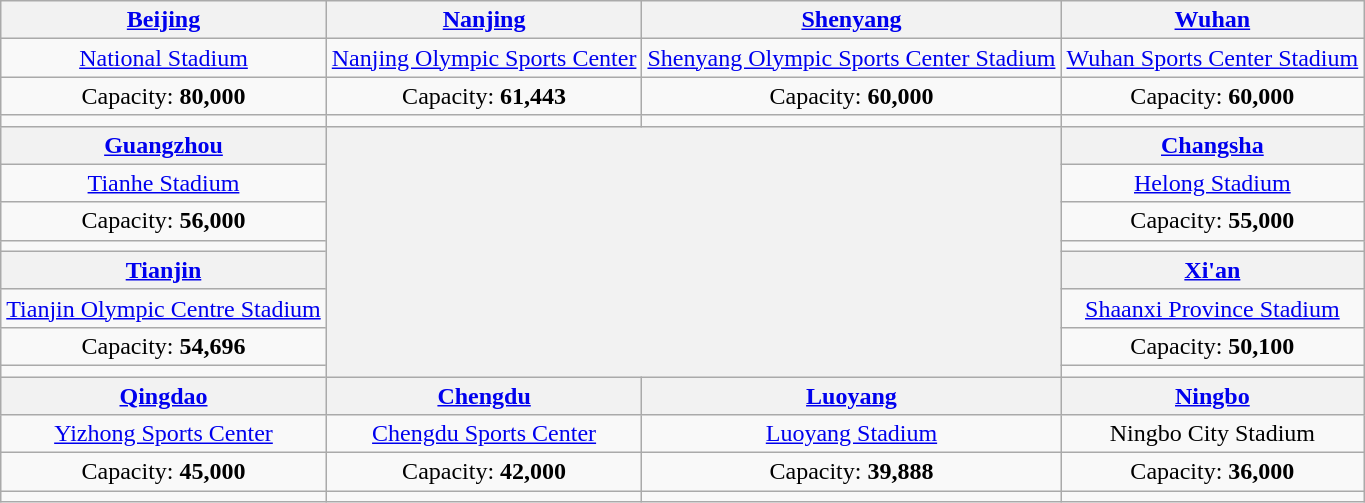<table class="wikitable" style="text-align:center">
<tr>
<th><a href='#'>Beijing</a></th>
<th><a href='#'>Nanjing</a></th>
<th><a href='#'>Shenyang</a></th>
<th><a href='#'>Wuhan</a></th>
</tr>
<tr>
<td><a href='#'>National Stadium</a></td>
<td><a href='#'>Nanjing Olympic Sports Center</a></td>
<td><a href='#'>Shenyang Olympic Sports Center Stadium</a></td>
<td><a href='#'>Wuhan Sports Center Stadium</a></td>
</tr>
<tr>
<td>Capacity: <strong>80,000</strong></td>
<td>Capacity: <strong>61,443</strong></td>
<td>Capacity: <strong>60,000</strong></td>
<td>Capacity: <strong>60,000</strong></td>
</tr>
<tr>
<td></td>
<td></td>
<td></td>
<td></td>
</tr>
<tr>
<th><a href='#'>Guangzhou</a></th>
<th rowspan="8" colspan="2"></th>
<th><a href='#'>Changsha</a></th>
</tr>
<tr>
<td><a href='#'>Tianhe Stadium</a></td>
<td><a href='#'>Helong Stadium</a></td>
</tr>
<tr>
<td>Capacity: <strong>56,000</strong></td>
<td>Capacity: <strong>55,000</strong></td>
</tr>
<tr>
<td></td>
<td></td>
</tr>
<tr>
<th><a href='#'>Tianjin</a></th>
<th><a href='#'>Xi'an</a></th>
</tr>
<tr>
<td><a href='#'>Tianjin Olympic Centre Stadium</a></td>
<td><a href='#'>Shaanxi Province Stadium</a></td>
</tr>
<tr>
<td>Capacity: <strong>54,696</strong></td>
<td>Capacity: <strong>50,100</strong></td>
</tr>
<tr>
<td></td>
<td></td>
</tr>
<tr>
<th><a href='#'>Qingdao</a></th>
<th><a href='#'>Chengdu</a></th>
<th><a href='#'>Luoyang</a></th>
<th><a href='#'>Ningbo</a></th>
</tr>
<tr>
<td><a href='#'>Yizhong Sports Center</a></td>
<td><a href='#'>Chengdu Sports Center</a></td>
<td><a href='#'>Luoyang Stadium</a></td>
<td>Ningbo City Stadium</td>
</tr>
<tr>
<td>Capacity: <strong>45,000</strong></td>
<td>Capacity: <strong>42,000</strong></td>
<td>Capacity: <strong>39,888</strong></td>
<td>Capacity: <strong>36,000</strong></td>
</tr>
<tr>
<td></td>
<td></td>
<td></td>
<td></td>
</tr>
</table>
